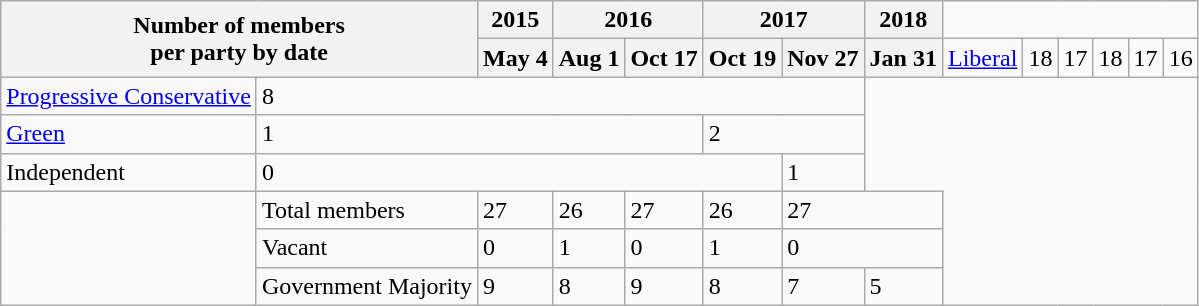<table class="wikitable">
<tr>
<th colspan=2 rowspan=2>Number of members<br>per party by date</th>
<th>2015</th>
<th colspan=2>2016</th>
<th colspan=2>2017</th>
<th>2018</th>
</tr>
<tr>
<th>May 4</th>
<th>Aug 1</th>
<th>Oct 17</th>
<th>Oct 19</th>
<th>Nov 27</th>
<th>Jan 31<br></th>
<td><a href='#'>Liberal</a></td>
<td>18</td>
<td>17</td>
<td>18</td>
<td colspan=2>17</td>
<td>16</td>
</tr>
<tr>
<td><a href='#'>Progressive Conservative</a></td>
<td colspan=6>8</td>
</tr>
<tr>
<td><a href='#'>Green</a></td>
<td colspan=4>1</td>
<td colspan=2>2</td>
</tr>
<tr>
<td>Independent</td>
<td colspan=5>0</td>
<td>1</td>
</tr>
<tr>
<td rowspan=3></td>
<td>Total members</td>
<td>27</td>
<td>26</td>
<td>27</td>
<td>26</td>
<td colspan=2>27</td>
</tr>
<tr>
<td>Vacant</td>
<td>0</td>
<td>1</td>
<td>0</td>
<td>1</td>
<td colspan=2>0</td>
</tr>
<tr>
<td>Government Majority</td>
<td>9</td>
<td>8</td>
<td>9</td>
<td>8</td>
<td>7</td>
<td>5</td>
</tr>
</table>
